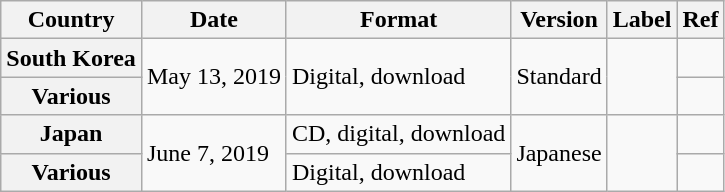<table class="wikitable plainrowheaders" text-align:center">
<tr>
<th>Country</th>
<th>Date</th>
<th>Format</th>
<th>Version</th>
<th>Label</th>
<th>Ref</th>
</tr>
<tr>
<th scope="row">South Korea</th>
<td rowspan="2">May 13, 2019</td>
<td rowspan="2">Digital, download</td>
<td rowspan="2">Standard</td>
<td rowspan="2"></td>
<td></td>
</tr>
<tr>
<th scope="row">Various</th>
<td></td>
</tr>
<tr>
<th scope="row">Japan</th>
<td rowspan="2">June 7, 2019</td>
<td>CD, digital, download</td>
<td rowspan="2">Japanese</td>
<td rowspan="2"></td>
<td></td>
</tr>
<tr>
<th scope="row">Various</th>
<td>Digital, download</td>
<td></td>
</tr>
</table>
